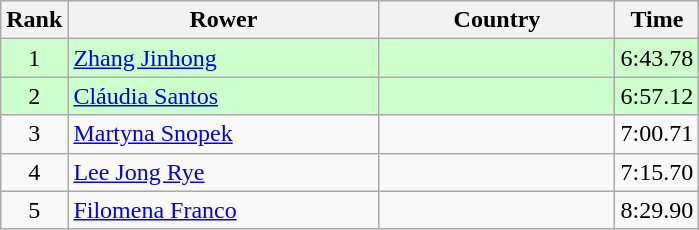<table class="wikitable" style="text-align:center">
<tr>
<th>Rank</th>
<th width=200>Rower</th>
<th width=150>Country</th>
<th width=5em>Time</th>
</tr>
<tr bgcolor="#ccffcc">
<td>1</td>
<td align=left><a href='#'>Zhang Jinhong</a></td>
<td align=left></td>
<td>6:43.78</td>
</tr>
<tr bgcolor="#ccffcc">
<td>2</td>
<td align=left><a href='#'>Cláudia Santos</a></td>
<td align=left></td>
<td>6:57.12</td>
</tr>
<tr>
<td>3</td>
<td align=left><a href='#'>Martyna Snopek</a></td>
<td align=left></td>
<td>7:00.71</td>
</tr>
<tr>
<td>4</td>
<td align=left><a href='#'>Lee Jong Rye</a></td>
<td align=left></td>
<td>7:15.70</td>
</tr>
<tr>
<td>5</td>
<td align=left><a href='#'>Filomena Franco</a></td>
<td align=left></td>
<td>8:29.90</td>
</tr>
</table>
